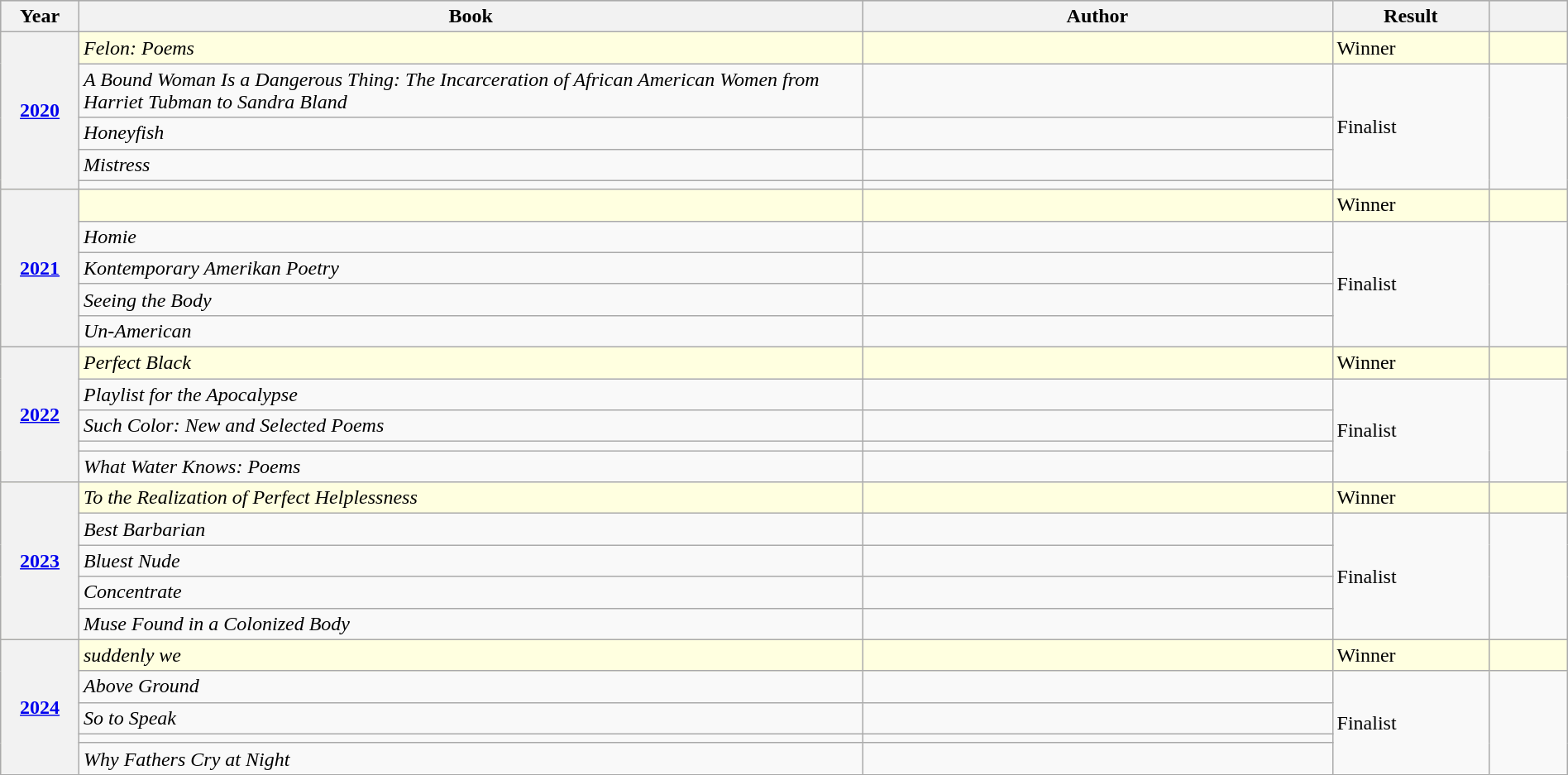<table class="wikitable sortable mw-collapsible" style="width:100%;">
<tr style="background:#bebebe;">
<th scope="col"  width="5%">Year</th>
<th scope="col"  width="50%">Book</th>
<th scope="col"  width="30%">Author</th>
<th scope="col" width="10%">Result</th>
<th scope="col"  width="5%"></th>
</tr>
<tr style="background:lightyellow">
<th rowspan="5"><a href='#'>2020</a></th>
<td><em>Felon: Poems</em></td>
<td></td>
<td>Winner</td>
<td align="center"></td>
</tr>
<tr>
<td><em>A Bound Woman Is a Dangerous Thing: The Incarceration of African American Women from Harriet Tubman to Sandra Bland</em></td>
<td></td>
<td rowspan="4">Finalist</td>
<td rowspan="4"></td>
</tr>
<tr>
<td><em>Honeyfish</em></td>
<td></td>
</tr>
<tr>
<td><em>Mistress</em></td>
<td></td>
</tr>
<tr>
<td></td>
<td></td>
</tr>
<tr style="background:lightyellow">
<th rowspan="5"><a href='#'>2021</a></th>
<td></td>
<td></td>
<td>Winner</td>
<td align="center"></td>
</tr>
<tr>
<td><em>Homie</em></td>
<td></td>
<td rowspan="4">Finalist</td>
<td rowspan="4"></td>
</tr>
<tr>
<td><em>Kontemporary Amerikan Poetry</em></td>
<td></td>
</tr>
<tr>
<td><em>Seeing the Body</em></td>
<td></td>
</tr>
<tr>
<td><em>Un-American</em></td>
<td></td>
</tr>
<tr style="background:lightyellow">
<th rowspan="5"><a href='#'>2022</a></th>
<td><em>Perfect Black</em></td>
<td></td>
<td>Winner</td>
<td></td>
</tr>
<tr>
<td><em>Playlist for the Apocalypse</em></td>
<td></td>
<td rowspan="4">Finalist</td>
<td rowspan="4"></td>
</tr>
<tr>
<td><em>Such Color: New and Selected Poems</em></td>
<td></td>
</tr>
<tr>
<td><em></em></td>
<td></td>
</tr>
<tr>
<td><em>What Water Knows: Poems</em></td>
<td></td>
</tr>
<tr style="background:lightyellow">
<th rowspan="5"><a href='#'>2023</a></th>
<td><em>To the Realization of Perfect Helplessness</em></td>
<td></td>
<td>Winner</td>
<td></td>
</tr>
<tr>
<td><em>Best Barbarian</em></td>
<td></td>
<td rowspan="4">Finalist</td>
<td rowspan="4"></td>
</tr>
<tr>
<td><em>Bluest Nude</em></td>
<td></td>
</tr>
<tr>
<td><em>Concentrate</em></td>
<td></td>
</tr>
<tr>
<td><em>Muse Found in a Colonized Body</em></td>
<td></td>
</tr>
<tr style="background:lightyellow">
<th rowspan="5"><a href='#'>2024</a></th>
<td><em>suddenly we</em></td>
<td></td>
<td>Winner</td>
<td></td>
</tr>
<tr>
<td><em>Above Ground</em></td>
<td></td>
<td rowspan="4">Finalist</td>
<td rowspan="4"></td>
</tr>
<tr>
<td><em>So to Speak</em></td>
<td></td>
</tr>
<tr>
<td></td>
<td></td>
</tr>
<tr>
<td><em>Why Fathers Cry at Night</em></td>
<td></td>
</tr>
</table>
